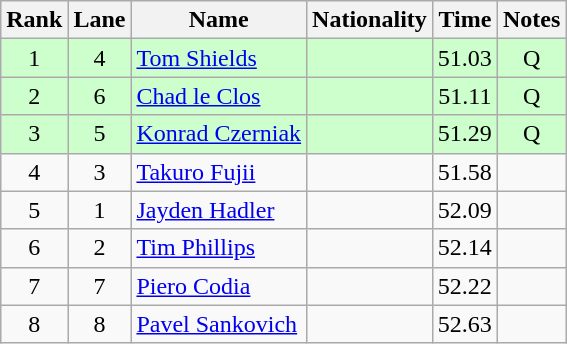<table class="wikitable sortable" style="text-align:center">
<tr>
<th>Rank</th>
<th>Lane</th>
<th>Name</th>
<th>Nationality</th>
<th>Time</th>
<th>Notes</th>
</tr>
<tr bgcolor=ccffcc>
<td>1</td>
<td>4</td>
<td align=left><a href='#'>Tom Shields</a></td>
<td align=left></td>
<td>51.03</td>
<td>Q</td>
</tr>
<tr bgcolor=ccffcc>
<td>2</td>
<td>6</td>
<td align=left><a href='#'>Chad le Clos</a></td>
<td align=left></td>
<td>51.11</td>
<td>Q</td>
</tr>
<tr bgcolor=ccffcc>
<td>3</td>
<td>5</td>
<td align=left><a href='#'>Konrad Czerniak</a></td>
<td align=left></td>
<td>51.29</td>
<td>Q</td>
</tr>
<tr>
<td>4</td>
<td>3</td>
<td align=left><a href='#'>Takuro Fujii</a></td>
<td align=left></td>
<td>51.58</td>
<td></td>
</tr>
<tr>
<td>5</td>
<td>1</td>
<td align=left><a href='#'>Jayden Hadler</a></td>
<td align=left></td>
<td>52.09</td>
<td></td>
</tr>
<tr>
<td>6</td>
<td>2</td>
<td align=left><a href='#'>Tim Phillips</a></td>
<td align=left></td>
<td>52.14</td>
<td></td>
</tr>
<tr>
<td>7</td>
<td>7</td>
<td align=left><a href='#'>Piero Codia</a></td>
<td align=left></td>
<td>52.22</td>
<td></td>
</tr>
<tr>
<td>8</td>
<td>8</td>
<td align=left><a href='#'>Pavel Sankovich</a></td>
<td align=left></td>
<td>52.63</td>
<td></td>
</tr>
</table>
